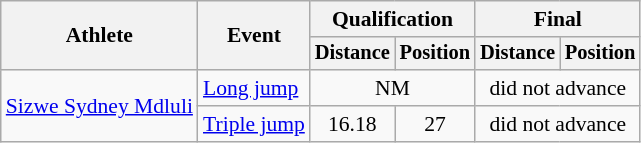<table class=wikitable style="font-size:90%">
<tr>
<th rowspan="2">Athlete</th>
<th rowspan="2">Event</th>
<th colspan="2">Qualification</th>
<th colspan="2">Final</th>
</tr>
<tr style="font-size:95%">
<th>Distance</th>
<th>Position</th>
<th>Distance</th>
<th>Position</th>
</tr>
<tr align=center>
<td align=left rowspan=2><a href='#'>Sizwe Sydney Mdluli</a></td>
<td align=left><a href='#'>Long jump</a></td>
<td colspan=2>NM</td>
<td colspan=2>did not advance</td>
</tr>
<tr align=center>
<td align=left><a href='#'>Triple jump</a></td>
<td>16.18</td>
<td>27</td>
<td colspan=2>did not advance</td>
</tr>
</table>
